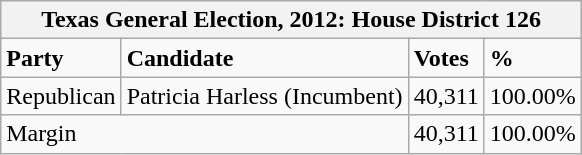<table class="wikitable">
<tr>
<th colspan="4"><strong>Texas General Election, 2012: House District 126</strong></th>
</tr>
<tr>
<td><strong>Party</strong></td>
<td><strong>Candidate</strong></td>
<td><strong>Votes</strong></td>
<td><strong>%</strong></td>
</tr>
<tr>
<td>Republican</td>
<td>Patricia Harless (Incumbent)</td>
<td>40,311</td>
<td>100.00%</td>
</tr>
<tr>
<td colspan="2">Margin</td>
<td>40,311</td>
<td>100.00%</td>
</tr>
</table>
